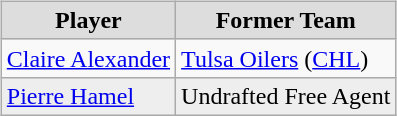<table cellspacing="10">
<tr>
<td valign="top"><br><table class="wikitable">
<tr style="text-align:center; background:#ddd;">
<td><strong>Player</strong></td>
<td><strong>Former Team</strong></td>
</tr>
<tr>
<td><a href='#'>Claire Alexander</a></td>
<td><a href='#'>Tulsa Oilers</a> (<a href='#'>CHL</a>)</td>
</tr>
<tr style="background:#eee;">
<td><a href='#'>Pierre Hamel</a></td>
<td>Undrafted Free Agent</td>
</tr>
</table>
</td>
</tr>
</table>
